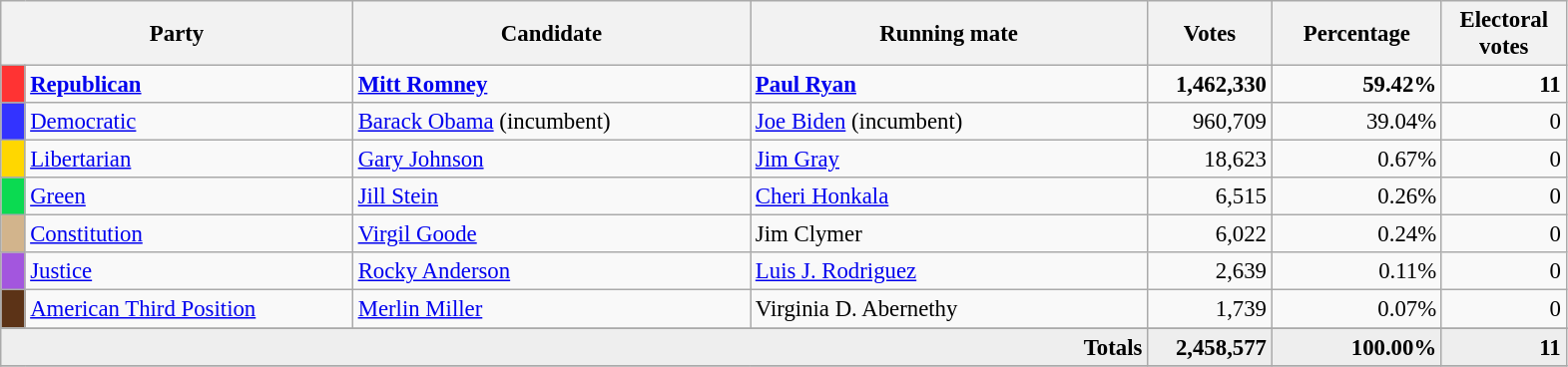<table class="wikitable" style="font-size: 95%;">
<tr>
<th colspan="2" style="width: 15em">Party</th>
<th style="width: 17em">Candidate</th>
<th style="width: 17em">Running mate</th>
<th style="width: 5em">Votes</th>
<th style="width: 7em">Percentage</th>
<th style="width: 5em">Electoral votes</th>
</tr>
<tr>
<th style="background-color:#FF3333; width: 3px"></th>
<td style="width: 130px"><strong><a href='#'>Republican</a></strong></td>
<td><strong><a href='#'>Mitt Romney</a></strong></td>
<td><strong><a href='#'>Paul Ryan</a></strong></td>
<td align="right"><strong>1,462,330</strong></td>
<td align="right"><strong>59.42%</strong></td>
<td align="right"><strong>11</strong></td>
</tr>
<tr>
<th style="background-color:#3333FF; width: 3px"></th>
<td style="width: 130px"><a href='#'>Democratic</a></td>
<td><a href='#'>Barack Obama</a> (incumbent)</td>
<td><a href='#'>Joe Biden</a> (incumbent)</td>
<td align="right">960,709</td>
<td align="right">39.04%</td>
<td align="right">0</td>
</tr>
<tr>
<th style="background-color:#FFD700; width: 3px"></th>
<td style="width: 130px"><a href='#'>Libertarian</a></td>
<td><a href='#'>Gary Johnson</a></td>
<td><a href='#'>Jim Gray</a></td>
<td align="right">18,623</td>
<td align="right">0.67%</td>
<td align="right">0</td>
</tr>
<tr>
<th style="background-color:#0BDA51; width: 3px"></th>
<td style="width: 130px"><a href='#'>Green</a></td>
<td><a href='#'>Jill Stein</a></td>
<td><a href='#'>Cheri Honkala</a></td>
<td align="right">6,515</td>
<td align="right">0.26%</td>
<td align="right">0</td>
</tr>
<tr>
<th style="background-color:#D2B48C; width: 3px"></th>
<td style="width: 130px"><a href='#'>Constitution</a></td>
<td><a href='#'>Virgil Goode</a></td>
<td>Jim Clymer</td>
<td align="right">6,022</td>
<td align="right">0.24%</td>
<td align="right">0</td>
</tr>
<tr>
<th style="background-color:#A356DE; width: 3px"></th>
<td style="width: 130px"><a href='#'>Justice</a></td>
<td><a href='#'>Rocky Anderson</a></td>
<td><a href='#'>Luis J. Rodriguez</a></td>
<td align="right">2,639</td>
<td align="right">0.11%</td>
<td align="right">0</td>
</tr>
<tr>
<th style="background-color:#5C3317; width: 3px"></th>
<td style="width: 130px"><a href='#'>American Third Position</a></td>
<td><a href='#'>Merlin Miller</a></td>
<td>Virginia D. Abernethy</td>
<td align="right">1,739</td>
<td align="right">0.07%</td>
<td align="right">0</td>
</tr>
<tr>
</tr>
<tr bgcolor="#EEEEEE">
<td colspan="4" align="right"><strong>Totals</strong></td>
<td align="right"><strong>2,458,577</strong></td>
<td align="right"><strong>100.00%</strong></td>
<td align="right"><strong>11</strong></td>
</tr>
<tr bgcolor="#EEEEEE">
</tr>
</table>
